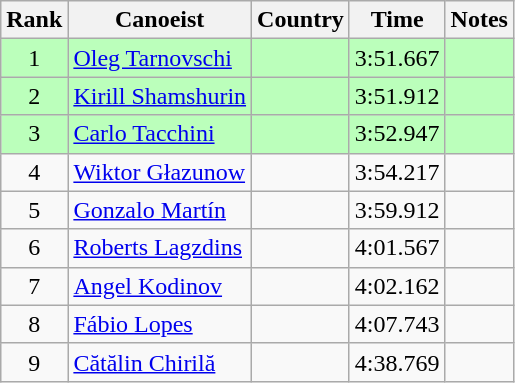<table class="wikitable" style="text-align:center">
<tr>
<th>Rank</th>
<th>Canoeist</th>
<th>Country</th>
<th>Time</th>
<th>Notes</th>
</tr>
<tr bgcolor=bbffbb>
<td>1</td>
<td align="left"><a href='#'>Oleg Tarnovschi</a></td>
<td align="left"></td>
<td>3:51.667</td>
<td></td>
</tr>
<tr bgcolor=bbffbb>
<td>2</td>
<td align="left"><a href='#'>Kirill Shamshurin</a></td>
<td align="left"></td>
<td>3:51.912</td>
<td></td>
</tr>
<tr bgcolor=bbffbb>
<td>3</td>
<td align="left"><a href='#'>Carlo Tacchini</a></td>
<td align="left"></td>
<td>3:52.947</td>
<td></td>
</tr>
<tr>
<td>4</td>
<td align="left"><a href='#'>Wiktor Głazunow</a></td>
<td align="left"></td>
<td>3:54.217</td>
<td></td>
</tr>
<tr>
<td>5</td>
<td align="left"><a href='#'>Gonzalo Martín</a></td>
<td align="left"></td>
<td>3:59.912</td>
<td></td>
</tr>
<tr>
<td>6</td>
<td align="left"><a href='#'>Roberts Lagzdins</a></td>
<td align="left"></td>
<td>4:01.567</td>
<td></td>
</tr>
<tr>
<td>7</td>
<td align="left"><a href='#'>Angel Kodinov</a></td>
<td align="left"></td>
<td>4:02.162</td>
<td></td>
</tr>
<tr>
<td>8</td>
<td align="left"><a href='#'>Fábio Lopes</a></td>
<td align="left"></td>
<td>4:07.743</td>
<td></td>
</tr>
<tr>
<td>9</td>
<td align="left"><a href='#'>Cătălin Chirilă</a></td>
<td align="left"></td>
<td>4:38.769</td>
<td></td>
</tr>
</table>
